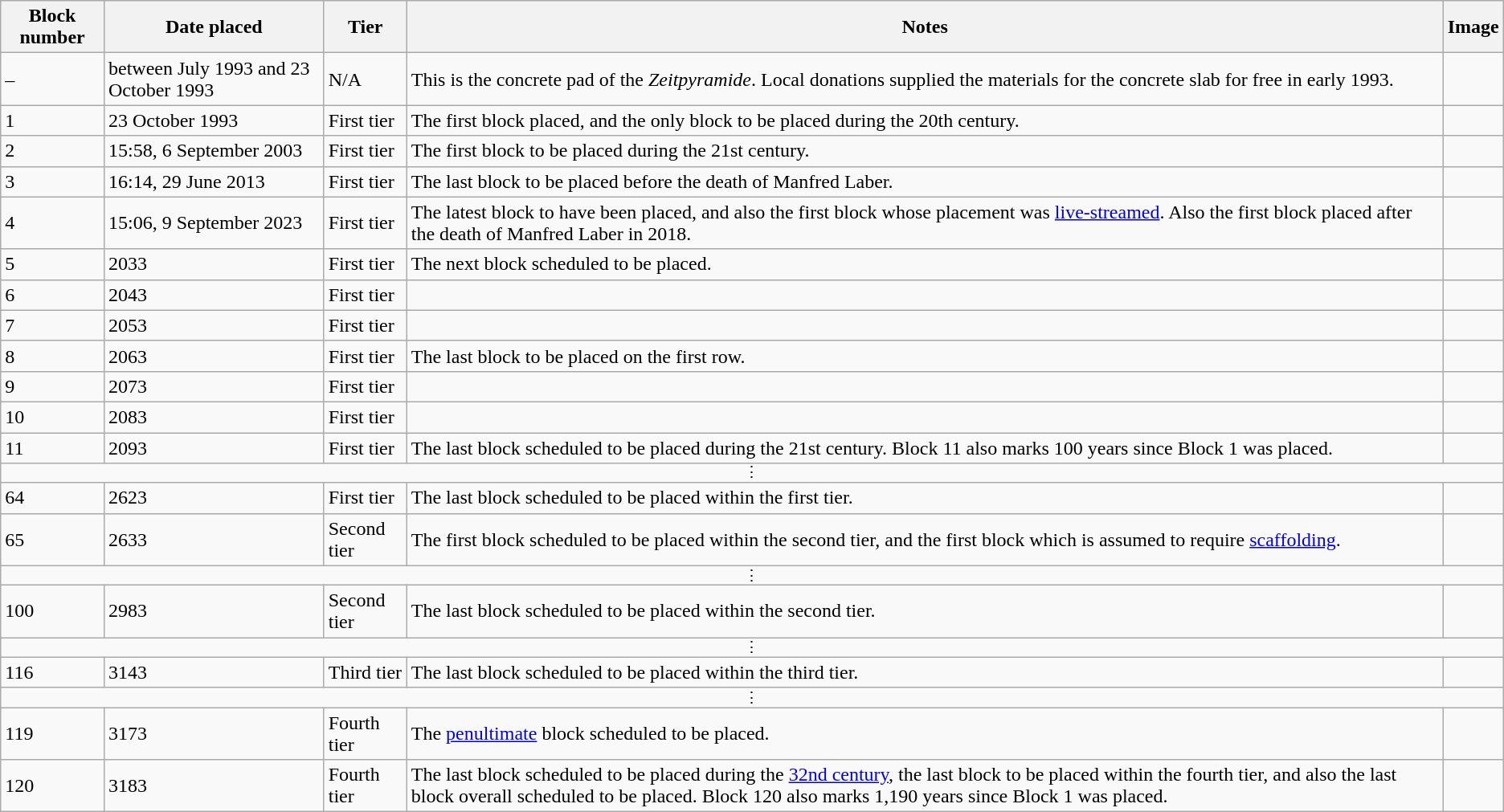<table class="wikitable">
<tr>
<th>Block number</th>
<th>Date placed</th>
<th>Tier</th>
<th>Notes</th>
<th>Image</th>
</tr>
<tr>
<td>–</td>
<td>between July 1993 and 23 October 1993</td>
<td>N/A</td>
<td>This is the concrete pad of the <em>Zeitpyramide</em>. Local donations supplied the materials for the concrete slab for free in early 1993.</td>
<td></td>
</tr>
<tr>
<td>1</td>
<td>23 October 1993</td>
<td>First tier</td>
<td>The first block placed, and the only block to be placed during the 20th century.</td>
<td></td>
</tr>
<tr>
<td>2</td>
<td>15:58, 6 September 2003</td>
<td>First tier</td>
<td>The first block to be placed during the 21st century.</td>
<td></td>
</tr>
<tr>
<td>3</td>
<td>16:14, 29 June 2013</td>
<td>First tier</td>
<td>The last block to be placed before the death of Manfred Laber.</td>
<td></td>
</tr>
<tr>
<td>4</td>
<td>15:06, 9 September 2023</td>
<td>First tier</td>
<td>The latest block to have been placed, and also the first block whose placement was <a href='#'>live-streamed</a>. Also the first block placed after the death of Manfred Laber in 2018.</td>
<td></td>
</tr>
<tr>
<td>5</td>
<td>2033</td>
<td>First tier</td>
<td>The next block scheduled to be placed.</td>
<td></td>
</tr>
<tr>
<td>6</td>
<td>2043</td>
<td>First tier</td>
<td></td>
<td></td>
</tr>
<tr>
<td>7</td>
<td>2053</td>
<td>First tier</td>
<td></td>
<td></td>
</tr>
<tr>
<td>8</td>
<td>2063</td>
<td>First tier</td>
<td>The last block to be placed on the first row.</td>
<td></td>
</tr>
<tr>
<td>9</td>
<td>2073</td>
<td>First tier</td>
<td></td>
<td></td>
</tr>
<tr>
<td>10</td>
<td>2083</td>
<td>First tier</td>
<td></td>
<td></td>
</tr>
<tr>
<td>11</td>
<td>2093</td>
<td>First tier</td>
<td>The last block scheduled to be placed during the 21st century. Block 11 also marks 100 years since Block 1 was placed.</td>
<td></td>
</tr>
<tr>
<td colspan="5" style="text-align:center;line-height:0.8;font-size:80%;">⋮</td>
</tr>
<tr>
<td>64</td>
<td>2623</td>
<td>First tier</td>
<td>The last block scheduled to be placed within the first tier.</td>
<td></td>
</tr>
<tr>
<td>65</td>
<td>2633</td>
<td>Second tier</td>
<td>The first block scheduled to be placed within the second tier, and the first block which is assumed to require <a href='#'>scaffolding</a>.</td>
<td></td>
</tr>
<tr>
<td colspan="5" style="text-align:center;line-height:0.8;font-size:80%;">⋮</td>
</tr>
<tr>
<td>100</td>
<td>2983</td>
<td>Second tier</td>
<td>The last block scheduled to be placed within the second tier.</td>
<td></td>
</tr>
<tr>
<td colspan="5" style="text-align:center;line-height:0.8;font-size:80%;">⋮</td>
</tr>
<tr>
<td>116</td>
<td>3143</td>
<td>Third tier</td>
<td>The last block scheduled to be placed within the third tier.</td>
<td></td>
</tr>
<tr>
<td colspan="5" style="text-align:center;line-height:0.8;font-size:80%;">⋮</td>
</tr>
<tr>
<td>119</td>
<td>3173</td>
<td>Fourth tier</td>
<td>The <a href='#'>penultimate</a> block scheduled to be placed.</td>
<td></td>
</tr>
<tr>
<td>120</td>
<td>3183</td>
<td>Fourth tier</td>
<td>The last block scheduled to be placed during the <a href='#'>32nd century</a>, the last block to be placed within the fourth tier, and also the last block overall scheduled to be placed. Block 120 also marks 1,190 years since Block 1 was placed.</td>
<td></td>
</tr>
</table>
